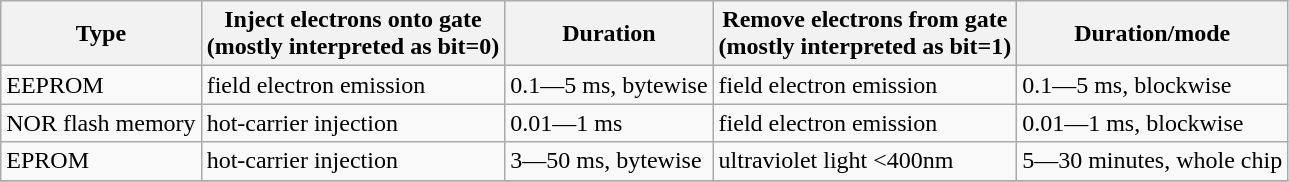<table class="wikitable">
<tr class="hintergrundfarbe6">
<th>Type</th>
<th>Inject electrons onto gate<br>(mostly interpreted as bit=0)</th>
<th>Duration</th>
<th>Remove electrons from gate<br>(mostly interpreted as bit=1)</th>
<th>Duration/mode</th>
</tr>
<tr>
<td>EEPROM</td>
<td>field electron emission</td>
<td>0.1—5 ms, bytewise</td>
<td>field electron emission</td>
<td>0.1—5 ms, blockwise</td>
</tr>
<tr>
<td>NOR flash memory</td>
<td>hot-carrier injection</td>
<td>0.01—1 ms</td>
<td>field electron emission</td>
<td>0.01—1 ms, blockwise</td>
</tr>
<tr>
<td>EPROM</td>
<td>hot-carrier injection</td>
<td>3—50 ms, bytewise</td>
<td>ultraviolet light <400nm</td>
<td>5—30 minutes, whole chip</td>
</tr>
<tr>
</tr>
</table>
